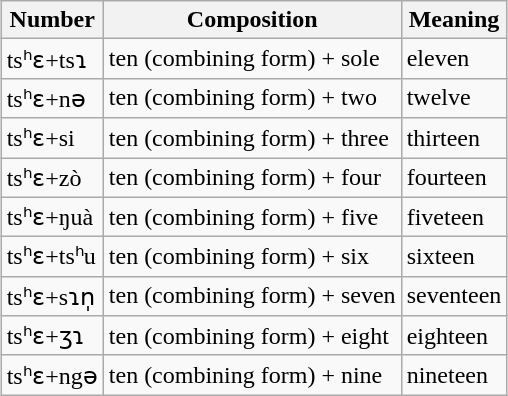<table class="wikitable" style="margin: auto">
<tr>
<th>Number</th>
<th>Composition</th>
<th>Meaning</th>
</tr>
<tr>
<td>tsʰɛ+tsɿ</td>
<td>ten (combining form) + sole</td>
<td>eleven</td>
</tr>
<tr>
<td>tsʰɛ+nə</td>
<td>ten (combining form) + two</td>
<td>twelve</td>
</tr>
<tr>
<td>tsʰɛ+si</td>
<td>ten (combining form) + three</td>
<td>thirteen</td>
</tr>
<tr>
<td>tsʰɛ+zò</td>
<td>ten (combining form) + four</td>
<td>fourteen</td>
</tr>
<tr>
<td>tsʰɛ+ŋuà</td>
<td>ten (combining form) + five</td>
<td>fiveteen</td>
</tr>
<tr>
<td>tsʰɛ+tsʰu</td>
<td>ten (combining form) + six</td>
<td>sixteen</td>
</tr>
<tr>
<td>tsʰɛ+sɿn̩</td>
<td>ten (combining form) + seven</td>
<td>seventeen</td>
</tr>
<tr>
<td>tsʰɛ+ʒɿ</td>
<td>ten (combining form) + eight</td>
<td>eighteen</td>
</tr>
<tr>
<td>tsʰɛ+ngə</td>
<td>ten (combining form) + nine</td>
<td>nineteen</td>
</tr>
</table>
